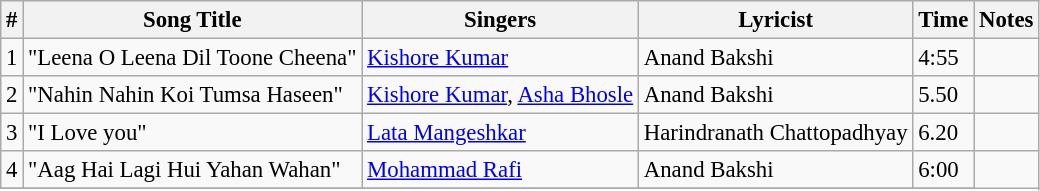<table class="wikitable" style="font-size:95%;">
<tr>
<th>#</th>
<th>Song Title</th>
<th>Singers</th>
<th>Lyricist</th>
<th>Time</th>
<th>Notes</th>
</tr>
<tr>
<td>1</td>
<td>"Leena O Leena Dil Toone Cheena"</td>
<td><a href='#'>Kishore Kumar</a></td>
<td>Anand Bakshi</td>
<td>4:55</td>
<td></td>
</tr>
<tr>
<td>2</td>
<td>"Nahin Nahin Koi Tumsa Haseen"</td>
<td><a href='#'>Kishore Kumar</a>, <a href='#'>Asha Bhosle</a></td>
<td>Anand Bakshi</td>
<td>5.50</td>
</tr>
<tr>
<td>3</td>
<td>"I Love you"</td>
<td><a href='#'>Lata Mangeshkar</a></td>
<td>Harindranath Chattopadhyay</td>
<td>6.20</td>
<td></td>
</tr>
<tr>
<td>4</td>
<td>"Aag Hai Lagi Hui Yahan Wahan"</td>
<td><a href='#'>Mohammad Rafi</a></td>
<td>Anand Bakshi</td>
<td>6:00</td>
</tr>
<tr>
</tr>
</table>
